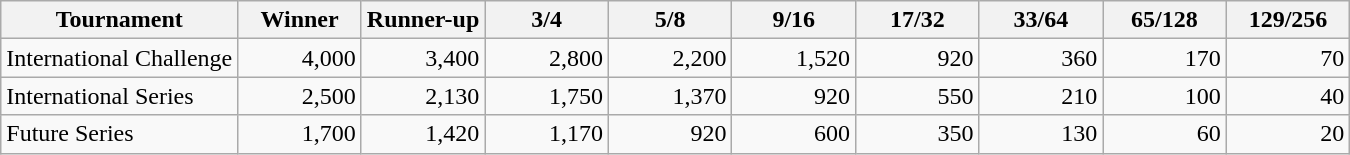<table class="wikitable">
<tr>
<th>Tournament</th>
<th width="75">Winner</th>
<th width="75">Runner-up</th>
<th width="75">3/4</th>
<th width="75">5/8</th>
<th width="75">9/16</th>
<th width="75">17/32</th>
<th width="75">33/64</th>
<th width="75">65/128</th>
<th width="75">129/256</th>
</tr>
<tr>
<td>International Challenge</td>
<td align="right">4,000</td>
<td align="right">3,400</td>
<td align="right">2,800</td>
<td align="right">2,200</td>
<td align="right">1,520</td>
<td align="right">920</td>
<td align="right">360</td>
<td align="right">170</td>
<td align="right">70</td>
</tr>
<tr>
<td>International Series</td>
<td align="right">2,500</td>
<td align="right">2,130</td>
<td align="right">1,750</td>
<td align="right">1,370</td>
<td align="right">920</td>
<td align="right">550</td>
<td align="right">210</td>
<td align="right">100</td>
<td align="right">40</td>
</tr>
<tr>
<td>Future Series</td>
<td align="right">1,700</td>
<td align="right">1,420</td>
<td align="right">1,170</td>
<td align="right">920</td>
<td align="right">600</td>
<td align="right">350</td>
<td align="right">130</td>
<td align="right">60</td>
<td align="right">20</td>
</tr>
</table>
